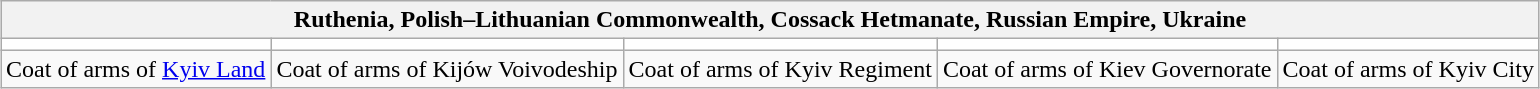<table class="wikitable" style="margin:0.3em auto">
<tr>
<th class="hintergrundfarbe8" colspan="5">Ruthenia, Polish–Lithuanian Commonwealth, Cossack Hetmanate, Russian Empire, Ukraine</th>
</tr>
<tr align="center" bgcolor="#FFFFFF">
<td></td>
<td></td>
<td></td>
<td></td>
<td></td>
</tr>
<tr class="hintergrundfarbe8" align="center">
<td>Coat of arms of <a href='#'>Kyiv Land</a></td>
<td>Coat of arms of Kijów Voivodeship</td>
<td>Coat of arms of Kyiv Regiment</td>
<td>Coat of arms of Kiev Governorate</td>
<td>Coat of arms of Kyiv City</td>
</tr>
</table>
